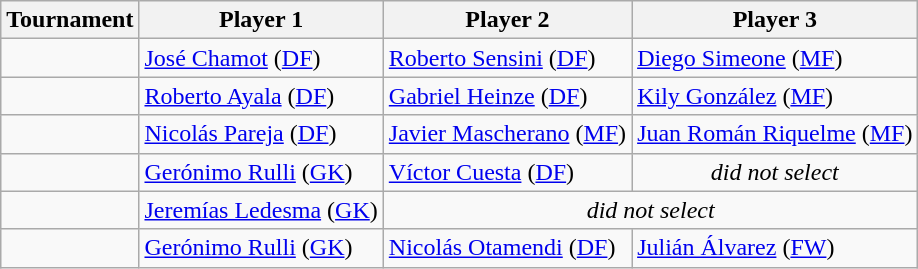<table class="wikitable">
<tr>
<th>Tournament</th>
<th>Player 1</th>
<th>Player 2</th>
<th>Player 3</th>
</tr>
<tr>
<td></td>
<td><a href='#'>José Chamot</a> (<a href='#'>DF</a>)</td>
<td><a href='#'>Roberto Sensini</a> (<a href='#'>DF</a>)</td>
<td><a href='#'>Diego Simeone</a> (<a href='#'>MF</a>)</td>
</tr>
<tr>
<td></td>
<td><a href='#'>Roberto Ayala</a> (<a href='#'>DF</a>)</td>
<td><a href='#'>Gabriel Heinze</a> (<a href='#'>DF</a>)</td>
<td><a href='#'>Kily González</a> (<a href='#'>MF</a>)</td>
</tr>
<tr>
<td></td>
<td><a href='#'>Nicolás Pareja</a> (<a href='#'>DF</a>)</td>
<td><a href='#'>Javier Mascherano</a> (<a href='#'>MF</a>)</td>
<td><a href='#'>Juan Román Riquelme</a> (<a href='#'>MF</a>)</td>
</tr>
<tr>
<td></td>
<td><a href='#'>Gerónimo Rulli</a> (<a href='#'>GK</a>)</td>
<td><a href='#'>Víctor Cuesta</a> (<a href='#'>DF</a>)</td>
<td align="center"><em>did not select</em></td>
</tr>
<tr>
<td></td>
<td><a href='#'>Jeremías Ledesma</a> (<a href='#'>GK</a>)</td>
<td colspan="2" align="center"><em>did not select</em></td>
</tr>
<tr>
<td></td>
<td><a href='#'>Gerónimo Rulli</a> (<a href='#'>GK</a>)</td>
<td><a href='#'>Nicolás Otamendi</a> (<a href='#'>DF</a>)</td>
<td><a href='#'>Julián Álvarez</a> (<a href='#'>FW</a>)</td>
</tr>
</table>
